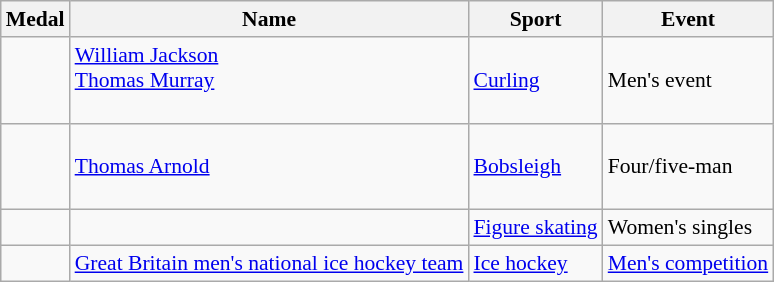<table class="wikitable sortable" style="font-size:90%">
<tr>
<th>Medal</th>
<th>Name</th>
<th>Sport</th>
<th>Event</th>
</tr>
<tr>
<td></td>
<td><a href='#'>William Jackson</a> <br> <a href='#'>Thomas Murray</a> <br>  <br> </td>
<td><a href='#'>Curling</a></td>
<td>Men's event</td>
</tr>
<tr>
<td></td>
<td> <br> <a href='#'>Thomas Arnold</a> <br>  <br> </td>
<td><a href='#'>Bobsleigh</a></td>
<td>Four/five-man</td>
</tr>
<tr>
<td></td>
<td></td>
<td><a href='#'>Figure skating</a></td>
<td>Women's singles</td>
</tr>
<tr>
<td></td>
<td><a href='#'>Great Britain men's national ice hockey team</a><br></td>
<td><a href='#'>Ice hockey</a></td>
<td><a href='#'>Men's competition</a></td>
</tr>
</table>
